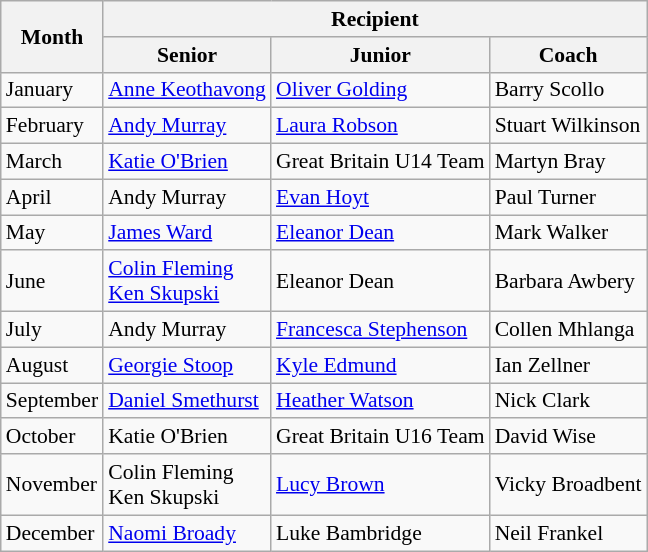<table class=wikitable style="font-size:90%">
<tr>
<th rowspan=2>Month</th>
<th colspan=3>Recipient</th>
</tr>
<tr>
<th>Senior</th>
<th>Junior</th>
<th>Coach</th>
</tr>
<tr>
<td>January</td>
<td><a href='#'>Anne Keothavong</a></td>
<td><a href='#'>Oliver Golding</a></td>
<td>Barry Scollo</td>
</tr>
<tr>
<td>February</td>
<td><a href='#'>Andy Murray</a></td>
<td><a href='#'>Laura Robson</a></td>
<td>Stuart Wilkinson</td>
</tr>
<tr>
<td>March</td>
<td><a href='#'>Katie O'Brien</a></td>
<td>Great Britain U14 Team</td>
<td>Martyn Bray</td>
</tr>
<tr>
<td>April</td>
<td>Andy Murray</td>
<td><a href='#'>Evan Hoyt</a></td>
<td>Paul Turner</td>
</tr>
<tr>
<td>May</td>
<td><a href='#'>James Ward</a></td>
<td><a href='#'>Eleanor Dean</a></td>
<td>Mark Walker</td>
</tr>
<tr>
<td>June</td>
<td><a href='#'>Colin Fleming</a> <br> <a href='#'>Ken Skupski</a></td>
<td>Eleanor Dean</td>
<td>Barbara Awbery</td>
</tr>
<tr>
<td>July</td>
<td>Andy Murray</td>
<td><a href='#'>Francesca Stephenson</a></td>
<td>Collen Mhlanga</td>
</tr>
<tr>
<td>August</td>
<td><a href='#'>Georgie Stoop</a></td>
<td><a href='#'>Kyle Edmund</a></td>
<td>Ian Zellner</td>
</tr>
<tr>
<td>September</td>
<td><a href='#'>Daniel Smethurst</a></td>
<td><a href='#'>Heather Watson</a></td>
<td>Nick Clark</td>
</tr>
<tr>
<td>October</td>
<td>Katie O'Brien</td>
<td>Great Britain U16 Team</td>
<td>David Wise</td>
</tr>
<tr>
<td>November</td>
<td>Colin Fleming <br> Ken Skupski</td>
<td><a href='#'>Lucy Brown</a></td>
<td>Vicky Broadbent</td>
</tr>
<tr>
<td>December</td>
<td><a href='#'>Naomi Broady</a></td>
<td>Luke Bambridge</td>
<td>Neil Frankel</td>
</tr>
</table>
